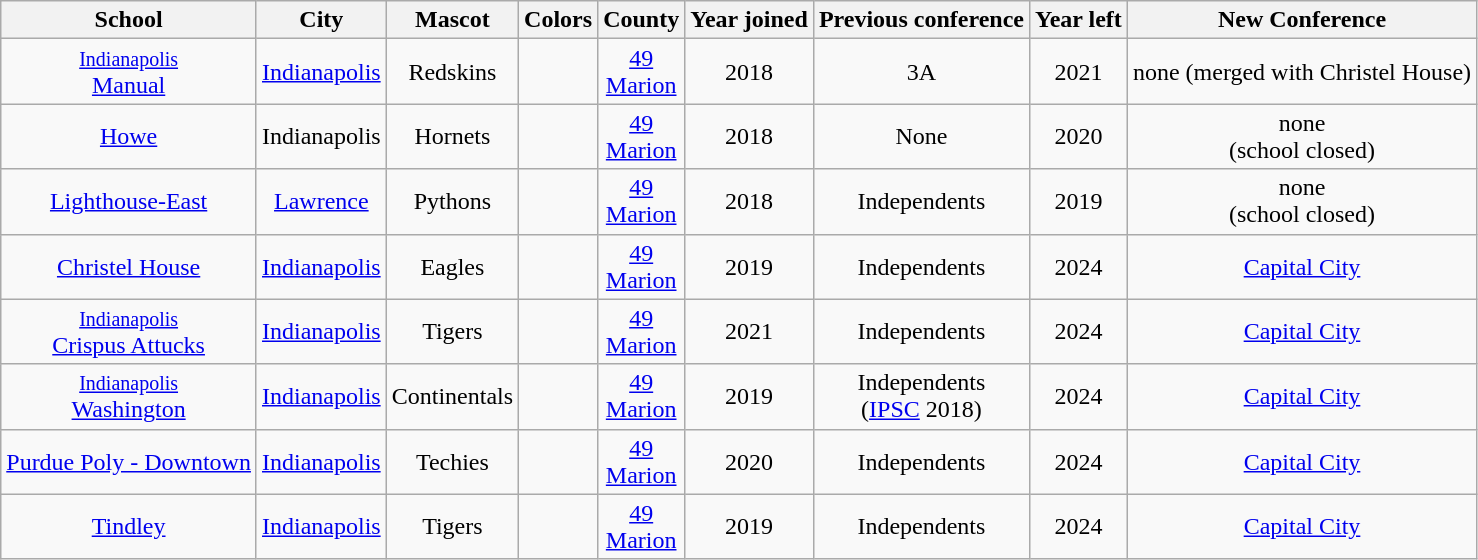<table class="wikitable" style="text-align:center;">
<tr>
<th>School</th>
<th>City</th>
<th>Mascot</th>
<th>Colors</th>
<th>County</th>
<th>Year joined</th>
<th>Previous conference</th>
<th>Year left</th>
<th>New Conference</th>
</tr>
<tr>
<td><a href='#'><small>Indianapolis</small> <br> Manual</a></td>
<td><a href='#'>Indianapolis</a></td>
<td>Redskins</td>
<td> </td>
<td><a href='#'>49<br>Marion</a></td>
<td>2018</td>
<td>3A</td>
<td>2021</td>
<td>none (merged with Christel House)</td>
</tr>
<tr>
<td><a href='#'>Howe</a></td>
<td>Indianapolis</td>
<td>Hornets</td>
<td> </td>
<td><a href='#'>49<br>Marion</a></td>
<td>2018</td>
<td>None</td>
<td>2020</td>
<td>none<br>(school closed)</td>
</tr>
<tr>
<td><a href='#'>Lighthouse-East</a></td>
<td><a href='#'>Lawrence</a></td>
<td>Pythons</td>
<td> </td>
<td><a href='#'>49<br>Marion</a></td>
<td>2018</td>
<td>Independents</td>
<td>2019</td>
<td>none<br>(school closed)</td>
</tr>
<tr>
<td><a href='#'>Christel House</a></td>
<td><a href='#'>Indianapolis</a></td>
<td>Eagles</td>
<td> </td>
<td><a href='#'>49<br>Marion</a></td>
<td>2019</td>
<td>Independents</td>
<td>2024</td>
<td><a href='#'>Capital City</a></td>
</tr>
<tr>
<td><a href='#'><small>Indianapolis</small> <br> Crispus Attucks</a></td>
<td><a href='#'>Indianapolis</a></td>
<td>Tigers</td>
<td> </td>
<td><a href='#'>49<br>Marion</a></td>
<td>2021</td>
<td>Independents</td>
<td>2024</td>
<td><a href='#'>Capital City</a></td>
</tr>
<tr>
<td><a href='#'><small>Indianapolis</small> <br> Washington</a></td>
<td><a href='#'>Indianapolis</a></td>
<td>Continentals</td>
<td> </td>
<td><a href='#'>49<br>Marion</a></td>
<td>2019</td>
<td>Independents<br>(<a href='#'>IPSC</a> 2018)</td>
<td>2024</td>
<td><a href='#'>Capital City</a></td>
</tr>
<tr>
<td><a href='#'>Purdue Poly - Downtown</a></td>
<td><a href='#'>Indianapolis</a></td>
<td>Techies</td>
<td> </td>
<td><a href='#'>49<br>Marion</a></td>
<td>2020</td>
<td>Independents</td>
<td>2024</td>
<td><a href='#'>Capital City</a></td>
</tr>
<tr>
<td><a href='#'>Tindley</a></td>
<td><a href='#'>Indianapolis</a></td>
<td>Tigers</td>
<td> </td>
<td><a href='#'>49<br>Marion</a></td>
<td>2019</td>
<td>Independents</td>
<td>2024</td>
<td><a href='#'>Capital City</a></td>
</tr>
</table>
